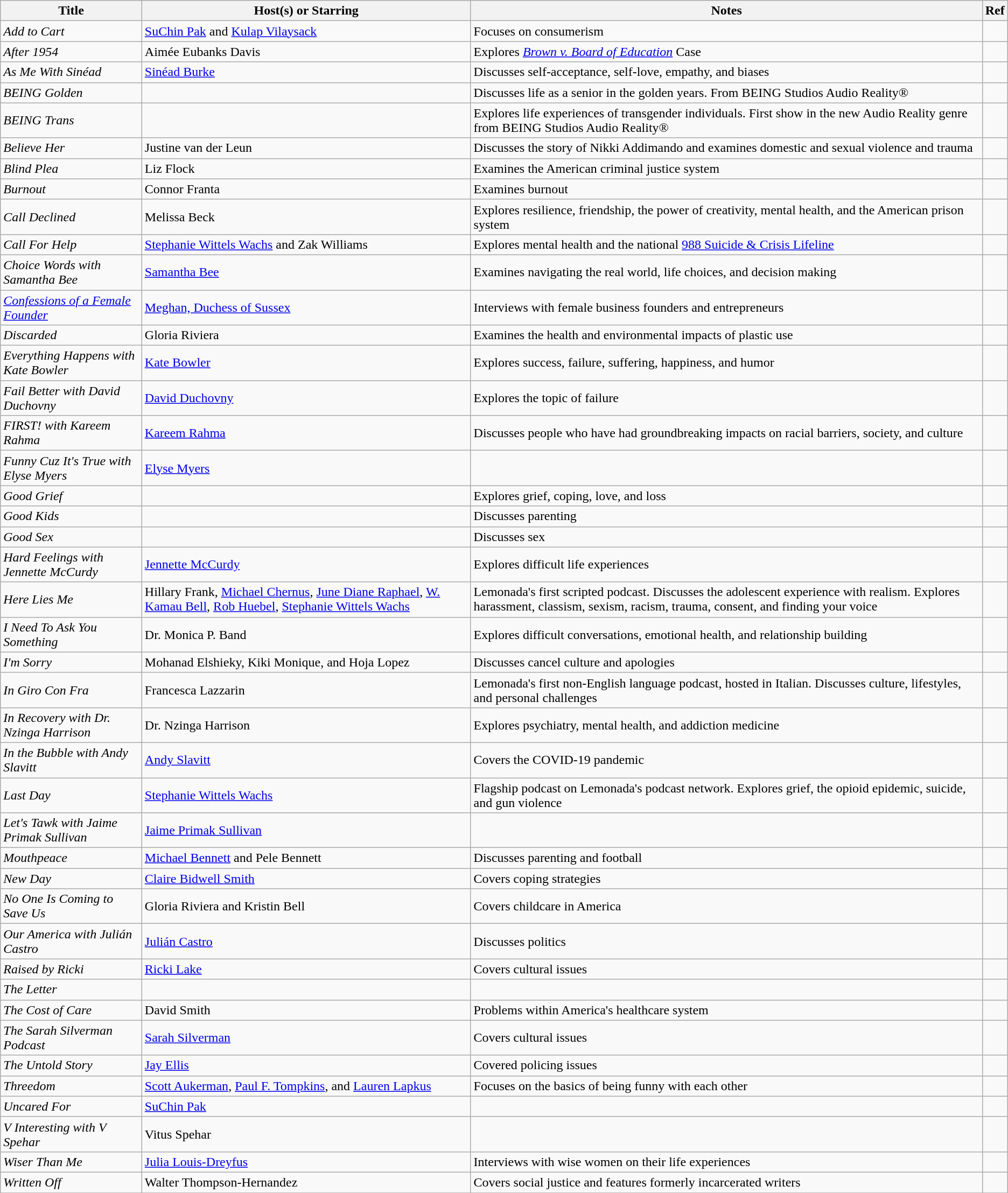<table class="wikitable">
<tr>
<th>Title</th>
<th>Host(s) or Starring</th>
<th>Notes</th>
<th>Ref</th>
</tr>
<tr>
<td><em>Add to Cart</em></td>
<td><a href='#'>SuChin Pak</a> and <a href='#'>Kulap Vilaysack</a></td>
<td>Focuses on consumerism</td>
<td></td>
</tr>
<tr>
<td><em>After 1954</em></td>
<td>Aimée Eubanks Davis</td>
<td>Explores <em><a href='#'>Brown v. Board of Education</a></em> Case</td>
<td></td>
</tr>
<tr>
<td><em>As Me With Sinéad</em></td>
<td><a href='#'>Sinéad Burke</a></td>
<td>Discusses self-acceptance, self-love, empathy, and biases</td>
<td></td>
</tr>
<tr>
<td><em>BEING Golden</em></td>
<td></td>
<td>Discusses life as a senior in the golden years. From BEING Studios Audio Reality®</td>
<td></td>
</tr>
<tr>
<td><em>BEING Trans</em></td>
<td></td>
<td>Explores life experiences of transgender individuals. First show in the new Audio Reality genre from BEING Studios Audio Reality®</td>
<td></td>
</tr>
<tr>
<td><em>Believe Her</em></td>
<td>Justine van der Leun</td>
<td>Discusses the story of Nikki Addimando and examines domestic and sexual violence and trauma</td>
<td></td>
</tr>
<tr>
<td><em>Blind Plea</em></td>
<td>Liz Flock</td>
<td>Examines the American criminal justice system</td>
<td></td>
</tr>
<tr>
<td><em>Burnout</em></td>
<td>Connor Franta</td>
<td>Examines burnout</td>
<td></td>
</tr>
<tr>
<td><em>Call Declined</em></td>
<td>Melissa Beck</td>
<td>Explores resilience, friendship, the power of creativity, mental health, and the American prison system</td>
<td></td>
</tr>
<tr>
<td><em>Call For Help</em></td>
<td><a href='#'>Stephanie Wittels Wachs</a> and Zak Williams</td>
<td>Explores mental health and the national <a href='#'>988 Suicide & Crisis Lifeline</a></td>
<td></td>
</tr>
<tr>
<td><em>Choice Words with Samantha Bee</em></td>
<td><a href='#'>Samantha Bee</a></td>
<td>Examines navigating the real world, life choices, and decision making</td>
<td></td>
</tr>
<tr>
<td><em><a href='#'>Confessions of a Female Founder</a></em></td>
<td><a href='#'>Meghan, Duchess of Sussex</a></td>
<td>Interviews with female business founders and entrepreneurs</td>
<td></td>
</tr>
<tr>
<td><em>Discarded</em></td>
<td>Gloria Riviera</td>
<td>Examines the health and environmental impacts of plastic use</td>
<td></td>
</tr>
<tr>
<td><em>Everything Happens with Kate Bowler</em></td>
<td><a href='#'>Kate Bowler</a></td>
<td>Explores success, failure, suffering, happiness, and humor</td>
<td></td>
</tr>
<tr>
<td><em>Fail Better with David Duchovny</em></td>
<td><a href='#'>David Duchovny</a></td>
<td>Explores the topic of failure</td>
<td></td>
</tr>
<tr>
<td><em>FIRST! with Kareem Rahma</em></td>
<td><a href='#'>Kareem Rahma</a></td>
<td>Discusses people who have had groundbreaking impacts on racial barriers, society, and culture</td>
<td></td>
</tr>
<tr>
<td><em>Funny Cuz It's True with Elyse Myers</em></td>
<td><a href='#'>Elyse Myers</a></td>
<td></td>
<td></td>
</tr>
<tr>
<td><em>Good Grief</em></td>
<td></td>
<td>Explores grief, coping, love, and loss</td>
<td></td>
</tr>
<tr>
<td><em>Good Kids</em></td>
<td></td>
<td>Discusses parenting</td>
<td></td>
</tr>
<tr>
<td><em>Good Sex</em></td>
<td></td>
<td>Discusses sex</td>
<td></td>
</tr>
<tr>
<td><em>Hard Feelings with Jennette McCurdy</em></td>
<td><a href='#'>Jennette McCurdy</a></td>
<td>Explores difficult life experiences</td>
<td></td>
</tr>
<tr>
<td><em>Here Lies Me</em></td>
<td>Hillary Frank, <a href='#'>Michael Chernus</a>, <a href='#'>June Diane Raphael</a>, <a href='#'>W. Kamau Bell</a>, <a href='#'>Rob Huebel</a>, <a href='#'>Stephanie Wittels Wachs</a></td>
<td>Lemonada's first scripted podcast. Discusses the adolescent experience with realism. Explores harassment, classism, sexism, racism, trauma, consent, and finding your voice</td>
<td></td>
</tr>
<tr>
<td><em>I Need To Ask You Something</em></td>
<td>Dr. Monica P. Band</td>
<td>Explores difficult conversations, emotional health, and relationship building</td>
<td></td>
</tr>
<tr>
<td><em>I'm Sorry</em></td>
<td>Mohanad Elshieky, Kiki Monique, and Hoja Lopez</td>
<td>Discusses cancel culture and apologies</td>
<td></td>
</tr>
<tr>
<td><em>In Giro Con Fra</em></td>
<td>Francesca Lazzarin</td>
<td>Lemonada's first non-English language podcast, hosted in Italian. Discusses culture, lifestyles, and personal challenges</td>
<td></td>
</tr>
<tr>
<td><em>In Recovery with Dr. Nzinga Harrison</em></td>
<td>Dr. Nzinga Harrison</td>
<td>Explores psychiatry, mental health, and addiction medicine</td>
<td></td>
</tr>
<tr>
<td><em>In the Bubble with Andy Slavitt</em></td>
<td><a href='#'>Andy Slavitt</a></td>
<td>Covers the COVID-19 pandemic</td>
<td></td>
</tr>
<tr>
<td><em>Last Day</em></td>
<td><a href='#'>Stephanie Wittels Wachs</a></td>
<td>Flagship podcast on Lemonada's podcast network. Explores grief, the opioid epidemic, suicide, and gun violence</td>
<td></td>
</tr>
<tr>
<td><em>Let's Tawk with Jaime Primak Sullivan</em></td>
<td><a href='#'>Jaime Primak Sullivan</a></td>
<td></td>
<td></td>
</tr>
<tr>
<td><em>Mouthpeace</em></td>
<td><a href='#'>Michael Bennett</a> and Pele Bennett</td>
<td>Discusses parenting and football</td>
<td></td>
</tr>
<tr>
<td><em>New Day</em></td>
<td><a href='#'>Claire Bidwell Smith</a></td>
<td>Covers coping strategies</td>
<td></td>
</tr>
<tr>
<td><em>No One Is Coming to Save Us</em></td>
<td>Gloria Riviera and Kristin Bell</td>
<td>Covers childcare in America</td>
<td></td>
</tr>
<tr>
<td><em>Our America with Julián Castro</em></td>
<td><a href='#'>Julián Castro</a></td>
<td>Discusses politics</td>
<td></td>
</tr>
<tr>
<td><em>Raised by Ricki</em></td>
<td><a href='#'>Ricki Lake</a></td>
<td>Covers cultural issues</td>
<td></td>
</tr>
<tr>
<td><em>The Letter</em></td>
<td></td>
<td></td>
<td></td>
</tr>
<tr>
<td><em>The Cost of Care</em></td>
<td>David Smith</td>
<td>Problems within America's healthcare system</td>
<td></td>
</tr>
<tr>
<td><em>The Sarah Silverman Podcast</em></td>
<td><a href='#'>Sarah Silverman</a></td>
<td>Covers cultural issues</td>
<td></td>
</tr>
<tr>
<td><em>The Untold Story</em></td>
<td><a href='#'>Jay Ellis</a></td>
<td>Covered policing issues</td>
<td></td>
</tr>
<tr>
<td><em>Threedom</em></td>
<td><a href='#'>Scott Aukerman</a>, <a href='#'>Paul F. Tompkins</a>, and <a href='#'>Lauren Lapkus</a></td>
<td>Focuses on the basics of being funny with each other</td>
<td></td>
</tr>
<tr>
<td><em>Uncared For</em></td>
<td><a href='#'>SuChin Pak</a></td>
<td></td>
<td></td>
</tr>
<tr>
<td><em>V Interesting with V Spehar</em></td>
<td>Vitus Spehar</td>
<td></td>
<td></td>
</tr>
<tr>
<td><em>Wiser Than Me</em></td>
<td><a href='#'>Julia Louis-Dreyfus</a></td>
<td>Interviews with wise women on their life experiences</td>
<td></td>
</tr>
<tr>
<td><em>Written Off</em></td>
<td>Walter Thompson-Hernandez</td>
<td>Covers social justice and features formerly incarcerated writers</td>
<td></td>
</tr>
<tr>
</tr>
</table>
